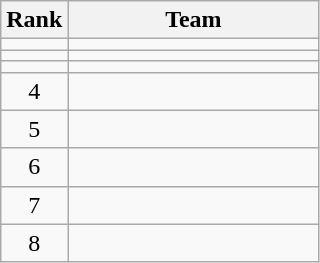<table class="wikitable">
<tr>
<th>Rank</th>
<th style="width:10em">Team</th>
</tr>
<tr>
<td align="center"></td>
<td></td>
</tr>
<tr>
<td align="center"></td>
<td></td>
</tr>
<tr>
<td align="center"></td>
<td></td>
</tr>
<tr>
<td align="center">4</td>
<td></td>
</tr>
<tr>
<td align="center">5</td>
<td></td>
</tr>
<tr>
<td align="center">6</td>
<td></td>
</tr>
<tr>
<td align="center">7</td>
<td></td>
</tr>
<tr>
<td align="center">8</td>
<td></td>
</tr>
</table>
